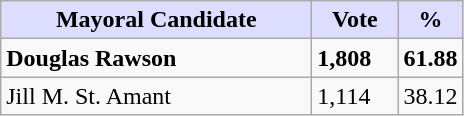<table class="wikitable">
<tr>
<th style="background:#ddf; width:200px;">Mayoral Candidate</th>
<th style="background:#ddf; width:50px;">Vote</th>
<th style="background:#ddf; width:30px;">%</th>
</tr>
<tr>
<td><strong>Douglas Rawson</strong></td>
<td><strong>1,808</strong></td>
<td><strong>61.88</strong></td>
</tr>
<tr>
<td>Jill M. St. Amant</td>
<td>1,114</td>
<td>38.12</td>
</tr>
</table>
